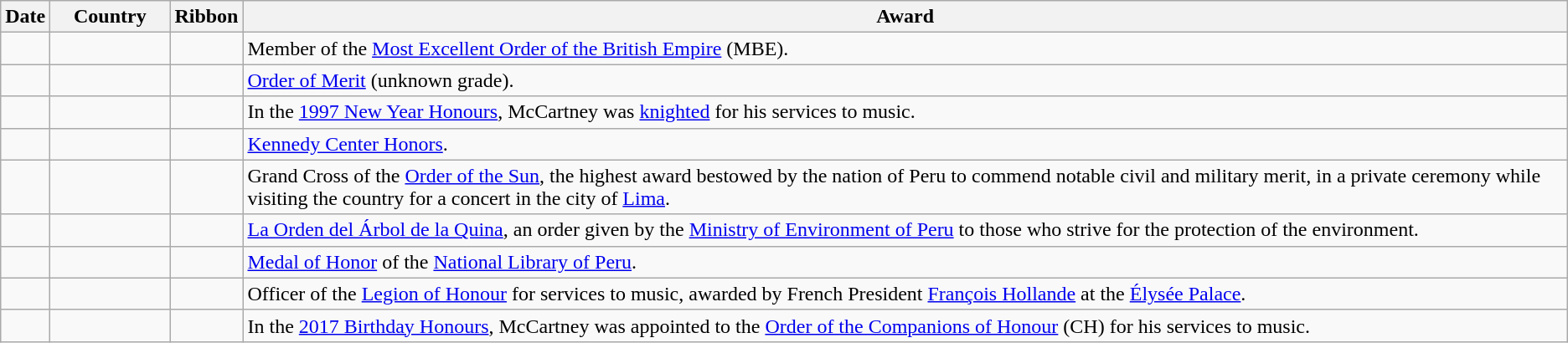<table class="wikitable sortable">
<tr>
<th>Date</th>
<th style="width:5.5em;">Country</th>
<th>Ribbon</th>
<th>Award</th>
</tr>
<tr>
<td align=right></td>
<td></td>
<td></td>
<td>Member of the <a href='#'>Most Excellent Order of the British Empire</a> (MBE).</td>
</tr>
<tr>
<td align=right></td>
<td></td>
<td></td>
<td><a href='#'>Order of Merit</a> (unknown grade).</td>
</tr>
<tr>
<td></td>
<td></td>
<td></td>
<td>In the <a href='#'>1997 New Year Honours</a>, McCartney was <a href='#'>knighted</a> for his services to music.</td>
</tr>
<tr>
<td align=right></td>
<td></td>
<td></td>
<td><a href='#'>Kennedy Center Honors</a>.</td>
</tr>
<tr>
<td align=right></td>
<td></td>
<td></td>
<td>Grand Cross of the <a href='#'>Order of the Sun</a>, the highest award bestowed by the nation of Peru to commend notable civil and military merit, in a private ceremony while visiting the country for a concert in the city of <a href='#'>Lima</a>.</td>
</tr>
<tr>
<td align=right></td>
<td></td>
<td></td>
<td><a href='#'>La Orden del Árbol de la Quina</a>, an order given by the <a href='#'>Ministry of Environment of Peru</a> to those who strive for the protection of the environment.</td>
</tr>
<tr>
<td align=right></td>
<td></td>
<td></td>
<td><a href='#'>Medal of Honor</a> of the <a href='#'>National Library of Peru</a>.</td>
</tr>
<tr>
<td align=right></td>
<td></td>
<td></td>
<td>Officer of the <a href='#'>Legion of Honour</a> for services to music, awarded by French President <a href='#'>François Hollande</a> at the <a href='#'>Élysée Palace</a>.</td>
</tr>
<tr>
<td align=right></td>
<td></td>
<td></td>
<td>In the <a href='#'>2017 Birthday Honours</a>, McCartney was appointed to the <a href='#'>Order of the Companions of Honour</a> (CH) for his services to music.</td>
</tr>
</table>
